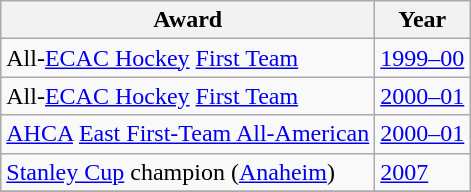<table class="wikitable">
<tr>
<th>Award</th>
<th>Year</th>
</tr>
<tr>
<td>All-<a href='#'>ECAC Hockey</a> <a href='#'>First Team</a></td>
<td><a href='#'>1999–00</a></td>
</tr>
<tr>
<td>All-<a href='#'>ECAC Hockey</a> <a href='#'>First Team</a></td>
<td><a href='#'>2000–01</a></td>
</tr>
<tr>
<td><a href='#'>AHCA</a> <a href='#'>East First-Team All-American</a></td>
<td><a href='#'>2000–01</a></td>
</tr>
<tr>
<td><a href='#'>Stanley Cup</a> champion (<a href='#'>Anaheim</a>)</td>
<td><a href='#'>2007</a></td>
</tr>
<tr>
</tr>
</table>
